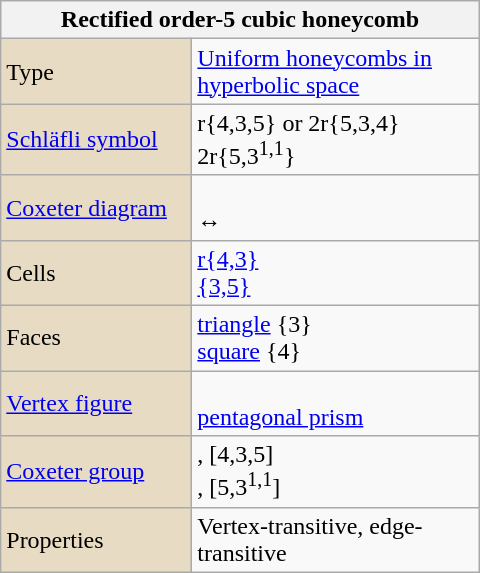<table class="wikitable" align="right" style="margin-left:10px" width="320">
<tr>
<th bgcolor=#e7dcc3 colspan=2>Rectified order-5 cubic honeycomb<br></th>
</tr>
<tr>
<td bgcolor=#e7dcc3>Type</td>
<td><a href='#'>Uniform honeycombs in hyperbolic space</a></td>
</tr>
<tr>
<td bgcolor=#e7dcc3><a href='#'>Schläfli symbol</a></td>
<td>r{4,3,5} or 2r{5,3,4}<br>2r{5,3<sup>1,1</sup>}</td>
</tr>
<tr>
<td width=120 bgcolor=#e7dcc3><a href='#'>Coxeter diagram</a></td>
<td><br> ↔ </td>
</tr>
<tr>
<td bgcolor=#e7dcc3>Cells</td>
<td><a href='#'>r{4,3}</a> <br><a href='#'>{3,5}</a> </td>
</tr>
<tr>
<td bgcolor=#e7dcc3>Faces</td>
<td><a href='#'>triangle</a> {3}<br><a href='#'>square</a> {4}</td>
</tr>
<tr>
<td bgcolor=#e7dcc3><a href='#'>Vertex figure</a></td>
<td><br><a href='#'>pentagonal prism</a></td>
</tr>
<tr>
<td bgcolor=#e7dcc3><a href='#'>Coxeter group</a></td>
<td>, [4,3,5]<br>, [5,3<sup>1,1</sup>]</td>
</tr>
<tr>
<td bgcolor=#e7dcc3>Properties</td>
<td>Vertex-transitive, edge-transitive</td>
</tr>
</table>
